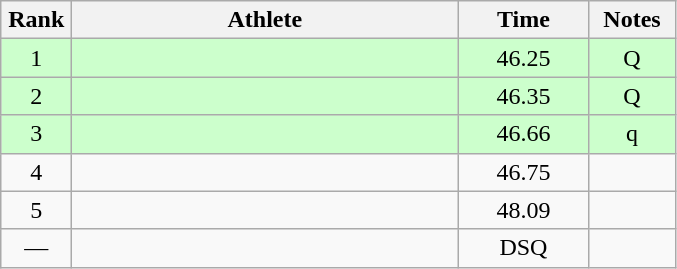<table class="wikitable" style="text-align:center">
<tr>
<th width=40>Rank</th>
<th width=250>Athlete</th>
<th width=80>Time</th>
<th width=50>Notes</th>
</tr>
<tr bgcolor=ccffcc>
<td>1</td>
<td align=left></td>
<td>46.25</td>
<td>Q</td>
</tr>
<tr bgcolor=ccffcc>
<td>2</td>
<td align=left></td>
<td>46.35</td>
<td>Q</td>
</tr>
<tr bgcolor=ccffcc>
<td>3</td>
<td align=left></td>
<td>46.66</td>
<td>q</td>
</tr>
<tr>
<td>4</td>
<td align=left></td>
<td>46.75</td>
<td></td>
</tr>
<tr>
<td>5</td>
<td align=left></td>
<td>48.09</td>
<td></td>
</tr>
<tr>
<td>—</td>
<td align=left></td>
<td>DSQ</td>
<td></td>
</tr>
</table>
